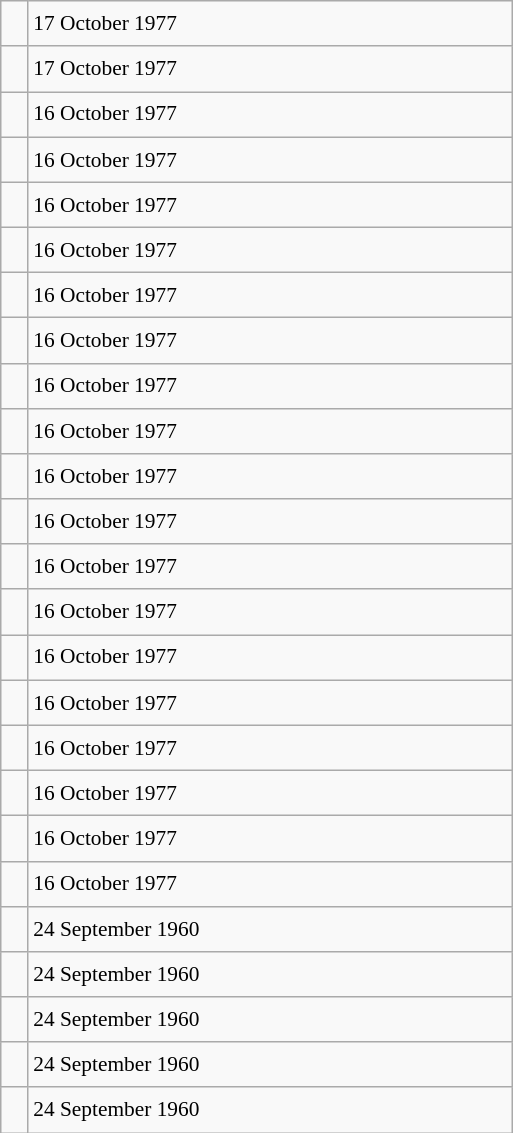<table class="wikitable" style="font-size: 89%; float: left; width: 24em; margin-right: 1em; line-height: 1.65em">
<tr>
<td></td>
<td>17 October 1977</td>
</tr>
<tr>
<td></td>
<td>17 October 1977</td>
</tr>
<tr>
<td></td>
<td>16 October 1977</td>
</tr>
<tr>
<td></td>
<td>16 October 1977</td>
</tr>
<tr>
<td></td>
<td>16 October 1977</td>
</tr>
<tr>
<td></td>
<td>16 October 1977</td>
</tr>
<tr>
<td></td>
<td>16 October 1977</td>
</tr>
<tr>
<td></td>
<td>16 October 1977</td>
</tr>
<tr>
<td></td>
<td>16 October 1977</td>
</tr>
<tr>
<td></td>
<td>16 October 1977</td>
</tr>
<tr>
<td></td>
<td>16 October 1977</td>
</tr>
<tr>
<td></td>
<td>16 October 1977</td>
</tr>
<tr>
<td></td>
<td>16 October 1977</td>
</tr>
<tr>
<td></td>
<td>16 October 1977</td>
</tr>
<tr>
<td></td>
<td>16 October 1977</td>
</tr>
<tr>
<td></td>
<td>16 October 1977</td>
</tr>
<tr>
<td></td>
<td>16 October 1977</td>
</tr>
<tr>
<td></td>
<td>16 October 1977</td>
</tr>
<tr>
<td></td>
<td>16 October 1977</td>
</tr>
<tr>
<td></td>
<td>16 October 1977</td>
</tr>
<tr>
<td></td>
<td>24 September 1960</td>
</tr>
<tr>
<td></td>
<td>24 September 1960</td>
</tr>
<tr>
<td></td>
<td>24 September 1960</td>
</tr>
<tr>
<td></td>
<td>24 September 1960</td>
</tr>
<tr>
<td></td>
<td>24 September 1960</td>
</tr>
</table>
